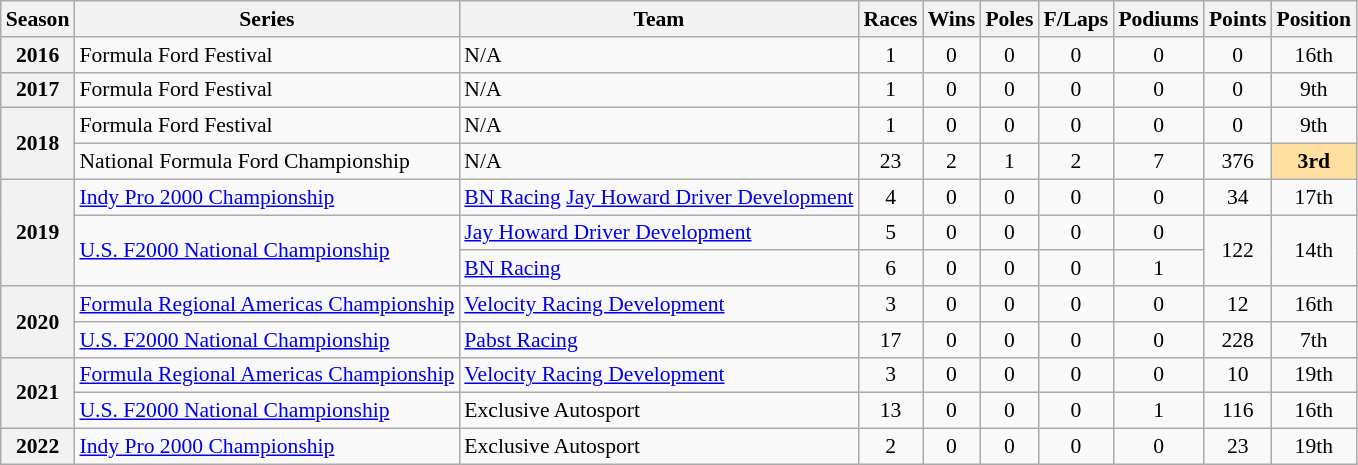<table class="wikitable" style="font-size: 90%; text-align:center">
<tr>
<th>Season</th>
<th>Series</th>
<th>Team</th>
<th>Races</th>
<th>Wins</th>
<th><strong>Poles</strong></th>
<th>F/Laps</th>
<th>Podiums</th>
<th>Points</th>
<th>Position</th>
</tr>
<tr>
<th>2016</th>
<td align="left">Formula Ford Festival</td>
<td align="left">N/A</td>
<td>1</td>
<td>0</td>
<td>0</td>
<td>0</td>
<td>0</td>
<td>0</td>
<td>16th</td>
</tr>
<tr>
<th>2017</th>
<td align="left">Formula Ford Festival</td>
<td align="left">N/A</td>
<td>1</td>
<td>0</td>
<td>0</td>
<td>0</td>
<td>0</td>
<td>0</td>
<td>9th</td>
</tr>
<tr>
<th rowspan="2">2018</th>
<td align="left">Formula Ford Festival</td>
<td align="left">N/A</td>
<td>1</td>
<td>0</td>
<td>0</td>
<td>0</td>
<td>0</td>
<td>0</td>
<td>9th</td>
</tr>
<tr>
<td align="left">National Formula Ford Championship</td>
<td rowspan="1" align="left">N/A</td>
<td>23</td>
<td>2</td>
<td>1</td>
<td>2</td>
<td>7</td>
<td>376</td>
<td style="background:#FFDF9F;"><strong>3rd</strong></td>
</tr>
<tr>
<th rowspan="3">2019</th>
<td align="left"><a href='#'>Indy Pro 2000 Championship</a></td>
<td align="left"><a href='#'>BN Racing</a> <a href='#'>Jay Howard Driver Development</a></td>
<td>4</td>
<td>0</td>
<td>0</td>
<td>0</td>
<td>0</td>
<td>34</td>
<td>17th</td>
</tr>
<tr>
<td rowspan="2" align="left"><a href='#'>U.S. F2000 National Championship</a></td>
<td align=left><a href='#'>Jay Howard Driver Development</a></td>
<td>5</td>
<td>0</td>
<td>0</td>
<td>0</td>
<td>0</td>
<td rowspan="2">122</td>
<td rowspan="2">14th</td>
</tr>
<tr>
<td align=left><a href='#'>BN Racing</a></td>
<td>6</td>
<td>0</td>
<td>0</td>
<td>0</td>
<td>1</td>
</tr>
<tr>
<th rowspan="2">2020</th>
<td align="left"><a href='#'>Formula Regional Americas Championship</a></td>
<td align="left"><a href='#'>Velocity Racing Development</a></td>
<td>3</td>
<td>0</td>
<td>0</td>
<td>0</td>
<td>0</td>
<td>12</td>
<td>16th</td>
</tr>
<tr>
<td align="left"><a href='#'>U.S. F2000 National Championship</a></td>
<td align="left"><a href='#'>Pabst Racing</a></td>
<td>17</td>
<td>0</td>
<td>0</td>
<td>0</td>
<td>0</td>
<td>228</td>
<td>7th</td>
</tr>
<tr>
<th rowspan="2">2021</th>
<td align="left"><a href='#'>Formula Regional Americas Championship</a></td>
<td align="left"><a href='#'>Velocity Racing Development</a></td>
<td>3</td>
<td>0</td>
<td>0</td>
<td>0</td>
<td>0</td>
<td>10</td>
<td>19th</td>
</tr>
<tr>
<td align="left"><a href='#'>U.S. F2000 National Championship</a></td>
<td align="left">Exclusive Autosport</td>
<td>13</td>
<td>0</td>
<td>0</td>
<td>0</td>
<td>1</td>
<td>116</td>
<td>16th</td>
</tr>
<tr>
<th>2022</th>
<td align=left><a href='#'>Indy Pro 2000 Championship</a></td>
<td align=left>Exclusive Autosport</td>
<td>2</td>
<td>0</td>
<td>0</td>
<td>0</td>
<td>0</td>
<td>23</td>
<td>19th</td>
</tr>
</table>
